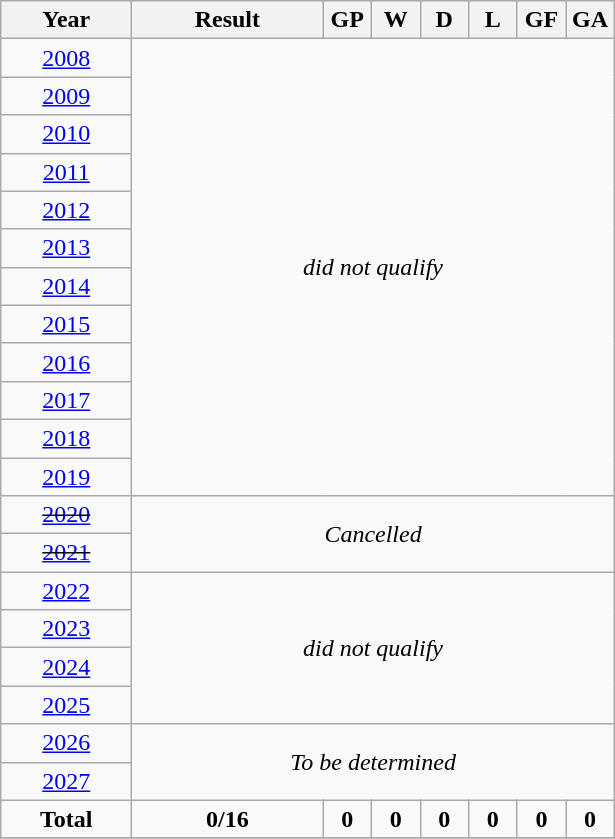<table class="wikitable" style="text-align: center;">
<tr>
<th width=80>Year</th>
<th width=120>Result</th>
<th width=25>GP</th>
<th width=25>W</th>
<th width=25>D</th>
<th width=25>L</th>
<th width=25>GF</th>
<th width=25>GA</th>
</tr>
<tr>
<td> <a href='#'>2008</a></td>
<td colspan=7 rowspan=12><em>did not qualify</em></td>
</tr>
<tr>
<td> <a href='#'>2009</a></td>
</tr>
<tr>
<td> <a href='#'>2010</a></td>
</tr>
<tr>
<td> <a href='#'>2011</a></td>
</tr>
<tr>
<td> <a href='#'>2012</a></td>
</tr>
<tr>
<td> <a href='#'>2013</a></td>
</tr>
<tr>
<td> <a href='#'>2014</a></td>
</tr>
<tr>
<td> <a href='#'>2015</a></td>
</tr>
<tr>
<td> <a href='#'>2016</a></td>
</tr>
<tr>
<td> <a href='#'>2017</a></td>
</tr>
<tr>
<td> <a href='#'>2018</a></td>
</tr>
<tr>
<td> <a href='#'>2019</a></td>
</tr>
<tr>
<td> <s><a href='#'>2020</a></s></td>
<td colspan=7 rowspan=2><em>Cancelled</em></td>
</tr>
<tr>
<td> <s><a href='#'>2021</a></s></td>
</tr>
<tr>
<td> <a href='#'>2022</a></td>
<td colspan=7 rowspan=4><em>did not qualify</em></td>
</tr>
<tr>
<td> <a href='#'>2023</a></td>
</tr>
<tr>
<td> <a href='#'>2024</a></td>
</tr>
<tr>
<td> <a href='#'>2025</a></td>
</tr>
<tr>
<td> <a href='#'>2026</a></td>
<td colspan=8 rowspan=2><em>To be determined</em></td>
</tr>
<tr>
<td> <a href='#'>2027</a></td>
</tr>
<tr>
<td><strong>Total</strong></td>
<td><strong>0/16</strong></td>
<td><strong>0</strong></td>
<td><strong>0</strong></td>
<td><strong>0</strong></td>
<td><strong>0</strong></td>
<td><strong>0</strong></td>
<td><strong>0</strong></td>
</tr>
<tr>
</tr>
</table>
